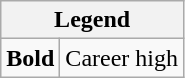<table class="wikitable mw-collapsible mw-collapsed">
<tr>
<th colspan="2">Legend</th>
</tr>
<tr>
<td><strong>Bold</strong></td>
<td>Career high</td>
</tr>
</table>
